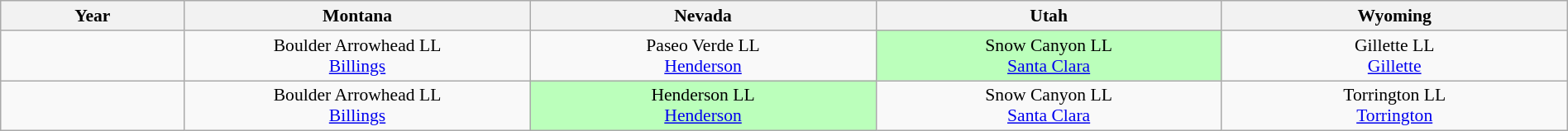<table class="wikitable" width="100%" style="font-size: 90%; text-align: center;">
<tr>
<th width="50">Year</th>
<th width="100" align="center"> Montana</th>
<th width="100" align="center"> Nevada</th>
<th width="100" align="center"> Utah</th>
<th width="100" align="center"> Wyoming</th>
</tr>
<tr>
<td><strong></strong></td>
<td>Boulder Arrowhead LL<br><a href='#'>Billings</a></td>
<td>Paseo Verde LL<br><a href='#'>Henderson</a></td>
<td style="background:#bfb;">Snow Canyon LL<br><a href='#'>Santa Clara</a></td>
<td>Gillette LL<br><a href='#'>Gillette</a></td>
</tr>
<tr>
<td><strong></strong></td>
<td>Boulder Arrowhead LL<br><a href='#'>Billings</a></td>
<td style="background:#bfb;">Henderson LL<br><a href='#'>Henderson</a></td>
<td>Snow Canyon LL<br><a href='#'>Santa Clara</a></td>
<td>Torrington LL<br><a href='#'>Torrington</a></td>
</tr>
</table>
